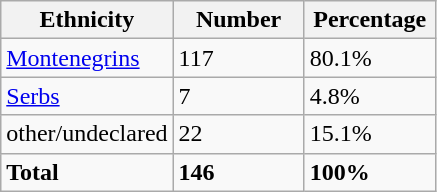<table class="wikitable">
<tr>
<th width="100px">Ethnicity</th>
<th width="80px">Number</th>
<th width="80px">Percentage</th>
</tr>
<tr>
<td><a href='#'>Montenegrins</a></td>
<td>117</td>
<td>80.1%</td>
</tr>
<tr>
<td><a href='#'>Serbs</a></td>
<td>7</td>
<td>4.8%</td>
</tr>
<tr>
<td>other/undeclared</td>
<td>22</td>
<td>15.1%</td>
</tr>
<tr>
<td><strong>Total</strong></td>
<td><strong>146</strong></td>
<td><strong>100%</strong></td>
</tr>
</table>
